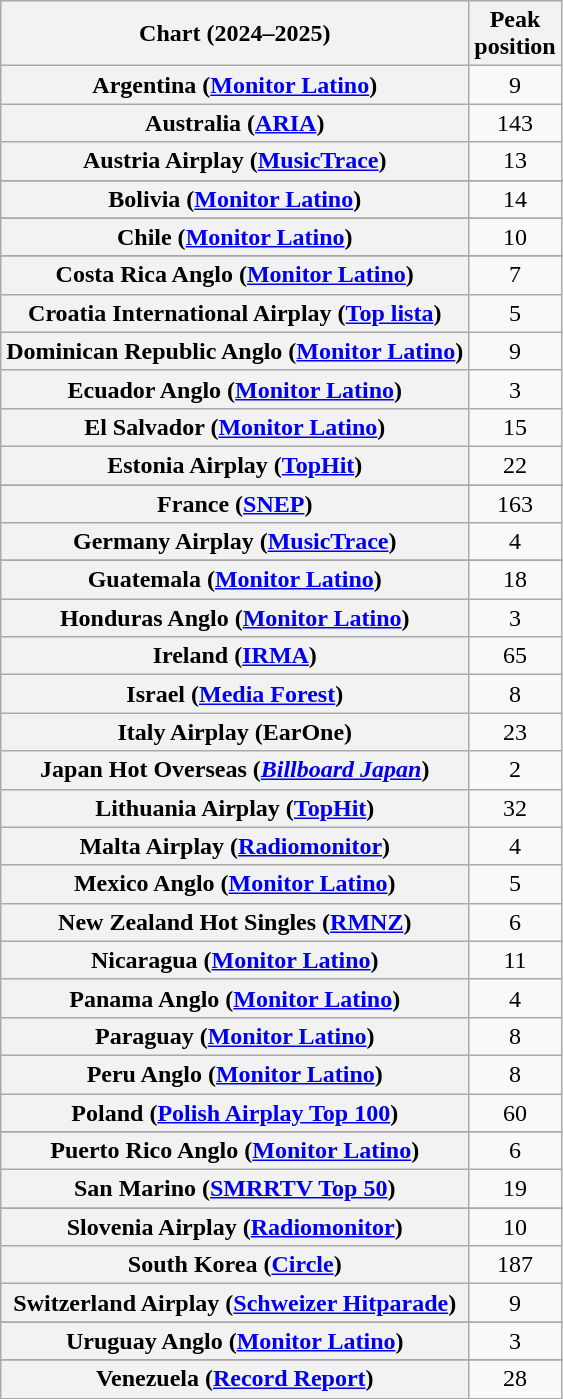<table class="wikitable sortable plainrowheaders" style="text-align:center">
<tr>
<th scope="col">Chart (2024–2025)</th>
<th scope="col">Peak<br>position</th>
</tr>
<tr>
<th scope="row">Argentina (<a href='#'>Monitor Latino</a>)</th>
<td>9</td>
</tr>
<tr>
<th scope="row">Australia (<a href='#'>ARIA</a>)</th>
<td>143</td>
</tr>
<tr>
<th scope="row">Austria Airplay (<a href='#'>MusicTrace</a>)</th>
<td>13</td>
</tr>
<tr>
</tr>
<tr>
<th scope="row">Bolivia (<a href='#'>Monitor Latino</a>)</th>
<td>14</td>
</tr>
<tr>
</tr>
<tr>
</tr>
<tr>
</tr>
<tr>
<th scope="row">Chile (<a href='#'>Monitor Latino</a>)</th>
<td>10</td>
</tr>
<tr>
</tr>
<tr>
<th scope="row">Costa Rica Anglo (<a href='#'>Monitor Latino</a>)</th>
<td>7</td>
</tr>
<tr>
<th scope="row">Croatia International Airplay (<a href='#'>Top lista</a>)</th>
<td>5</td>
</tr>
<tr>
<th scope="row">Dominican Republic Anglo (<a href='#'>Monitor Latino</a>)</th>
<td>9</td>
</tr>
<tr>
<th scope="row">Ecuador Anglo (<a href='#'>Monitor Latino</a>)</th>
<td>3</td>
</tr>
<tr>
<th scope="row">El Salvador (<a href='#'>Monitor Latino</a>)</th>
<td>15</td>
</tr>
<tr>
<th scope="row">Estonia Airplay (<a href='#'>TopHit</a>)</th>
<td>22</td>
</tr>
<tr>
</tr>
<tr>
<th scope="row">France (<a href='#'>SNEP</a>)</th>
<td>163</td>
</tr>
<tr>
<th scope="row">Germany Airplay (<a href='#'>MusicTrace</a>)</th>
<td>4</td>
</tr>
<tr>
</tr>
<tr>
<th scope="row">Guatemala (<a href='#'>Monitor Latino</a>)</th>
<td>18</td>
</tr>
<tr>
<th scope="row">Honduras Anglo (<a href='#'>Monitor Latino</a>)</th>
<td>3</td>
</tr>
<tr>
<th scope="row">Ireland (<a href='#'>IRMA</a>)</th>
<td>65</td>
</tr>
<tr>
<th scope="row">Israel (<a href='#'>Media Forest</a>)</th>
<td>8</td>
</tr>
<tr>
<th scope="row">Italy Airplay (EarOne)</th>
<td>23</td>
</tr>
<tr>
<th scope="row">Japan Hot Overseas (<em><a href='#'>Billboard Japan</a></em>)</th>
<td>2</td>
</tr>
<tr>
<th scope="row">Lithuania Airplay (<a href='#'>TopHit</a>)</th>
<td>32</td>
</tr>
<tr>
<th scope="row">Malta Airplay (<a href='#'>Radiomonitor</a>)</th>
<td>4</td>
</tr>
<tr>
<th scope="row">Mexico Anglo (<a href='#'>Monitor Latino</a>)</th>
<td>5</td>
</tr>
<tr>
<th scope="row">New Zealand Hot Singles (<a href='#'>RMNZ</a>)</th>
<td>6</td>
</tr>
<tr>
<th scope="row">Nicaragua (<a href='#'>Monitor Latino</a>)</th>
<td>11</td>
</tr>
<tr>
<th scope="row">Panama Anglo (<a href='#'>Monitor Latino</a>)</th>
<td>4</td>
</tr>
<tr>
<th scope="row">Paraguay (<a href='#'>Monitor Latino</a>)</th>
<td>8</td>
</tr>
<tr>
<th scope="row">Peru Anglo (<a href='#'>Monitor Latino</a>)</th>
<td>8</td>
</tr>
<tr>
<th scope="row">Poland (<a href='#'>Polish Airplay Top 100</a>)</th>
<td>60</td>
</tr>
<tr>
</tr>
<tr>
</tr>
<tr>
<th scope="row">Puerto Rico Anglo (<a href='#'>Monitor Latino</a>)</th>
<td>6</td>
</tr>
<tr>
<th scope="row">San Marino (<a href='#'>SMRRTV Top 50</a>)</th>
<td>19</td>
</tr>
<tr>
</tr>
<tr>
<th scope="row">Slovenia Airplay (<a href='#'>Radiomonitor</a>)</th>
<td>10</td>
</tr>
<tr>
<th scope="row">South Korea  (<a href='#'>Circle</a>)</th>
<td>187</td>
</tr>
<tr>
<th scope="row">Switzerland Airplay (<a href='#'>Schweizer Hitparade</a>)</th>
<td>9</td>
</tr>
<tr>
</tr>
<tr>
<th scope="row">Uruguay Anglo (<a href='#'>Monitor Latino</a>)</th>
<td>3</td>
</tr>
<tr>
</tr>
<tr>
</tr>
<tr>
</tr>
<tr>
</tr>
<tr>
<th scope="row">Venezuela (<a href='#'>Record Report</a>)</th>
<td>28</td>
</tr>
</table>
